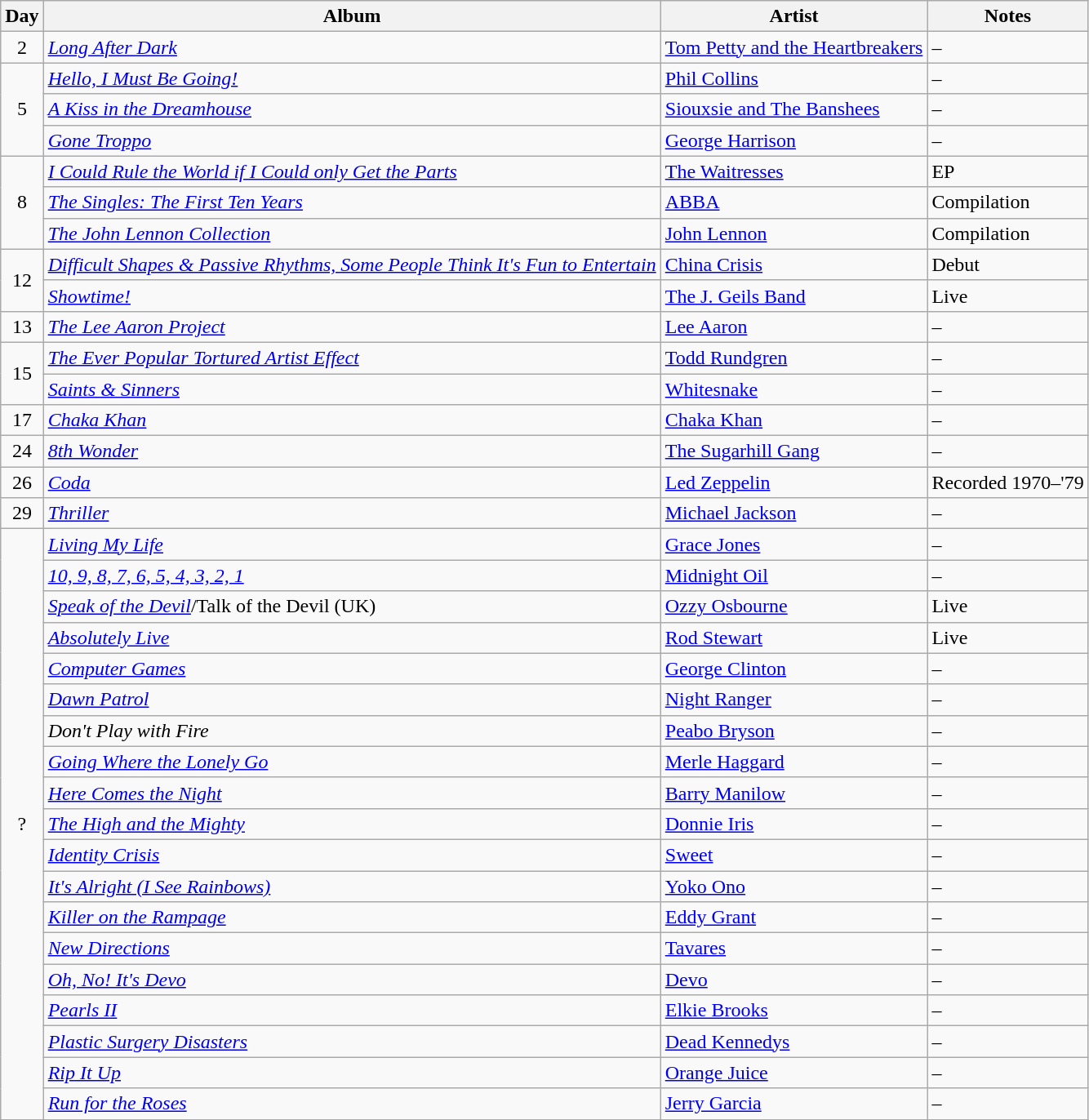<table class="wikitable">
<tr>
<th>Day</th>
<th>Album</th>
<th>Artist</th>
<th>Notes</th>
</tr>
<tr>
<td align="center" rowspan="1">2</td>
<td><em><a href='#'>Long After Dark</a></em></td>
<td><a href='#'>Tom Petty and the Heartbreakers</a></td>
<td>–</td>
</tr>
<tr>
<td align="center" rowspan="3">5</td>
<td><em><a href='#'>Hello, I Must Be Going!</a></em></td>
<td><a href='#'>Phil Collins</a></td>
<td>–</td>
</tr>
<tr>
<td><em><a href='#'>A Kiss in the Dreamhouse</a></em></td>
<td><a href='#'>Siouxsie and The Banshees</a></td>
<td>–</td>
</tr>
<tr>
<td><em><a href='#'>Gone Troppo</a></em></td>
<td><a href='#'>George Harrison</a></td>
<td>–</td>
</tr>
<tr>
<td align="center" rowspan="3">8</td>
<td><em><a href='#'>I Could Rule the World if I Could only Get the Parts</a></em></td>
<td><a href='#'>The Waitresses</a></td>
<td>EP</td>
</tr>
<tr>
<td><em><a href='#'>The Singles: The First Ten Years</a></em></td>
<td><a href='#'>ABBA</a></td>
<td>Compilation</td>
</tr>
<tr>
<td><em><a href='#'>The John Lennon Collection</a></em></td>
<td><a href='#'>John Lennon</a></td>
<td>Compilation</td>
</tr>
<tr>
<td align="center" rowspan="2">12</td>
<td><em><a href='#'>Difficult Shapes & Passive Rhythms, Some People Think It's Fun to Entertain</a></em></td>
<td><a href='#'>China Crisis</a></td>
<td>Debut</td>
</tr>
<tr>
<td><em><a href='#'>Showtime!</a></em></td>
<td><a href='#'>The J. Geils Band</a></td>
<td>Live</td>
</tr>
<tr>
<td align="center" rowspan="1">13</td>
<td><em><a href='#'>The Lee Aaron Project</a></em></td>
<td><a href='#'>Lee Aaron</a></td>
<td>–</td>
</tr>
<tr>
<td align="center" rowspan="2">15</td>
<td><em><a href='#'>The Ever Popular Tortured Artist Effect</a></em></td>
<td><a href='#'>Todd Rundgren</a></td>
<td>–</td>
</tr>
<tr>
<td><em><a href='#'>Saints & Sinners</a></em></td>
<td><a href='#'>Whitesnake</a></td>
<td>–</td>
</tr>
<tr>
<td align="center" rowspan="1">17</td>
<td><em><a href='#'>Chaka Khan</a></em></td>
<td><a href='#'>Chaka Khan</a></td>
<td>–</td>
</tr>
<tr>
<td align="center" rowspan="1">24</td>
<td><em><a href='#'>8th Wonder</a></em></td>
<td><a href='#'>The Sugarhill Gang</a></td>
<td>–</td>
</tr>
<tr>
<td align="center" rowspan="1">26</td>
<td><em><a href='#'>Coda</a></em></td>
<td><a href='#'>Led Zeppelin</a></td>
<td>Recorded 1970–'79</td>
</tr>
<tr>
<td align="center" rowspan="1">29</td>
<td><em><a href='#'>Thriller</a></em></td>
<td><a href='#'>Michael Jackson</a></td>
<td>–</td>
</tr>
<tr>
<td rowspan="19" align="center">?</td>
<td><em><a href='#'>Living My Life</a></em></td>
<td><a href='#'>Grace Jones</a></td>
<td>–</td>
</tr>
<tr>
<td><em><a href='#'>10, 9, 8, 7, 6, 5, 4, 3, 2, 1</a></em></td>
<td><a href='#'>Midnight Oil</a></td>
<td>–</td>
</tr>
<tr>
<td><em><a href='#'>Speak of the Devil</a></em>/Talk of the Devil (UK)</td>
<td><a href='#'>Ozzy Osbourne</a></td>
<td>Live</td>
</tr>
<tr>
<td><em><a href='#'>Absolutely Live</a></em></td>
<td><a href='#'>Rod Stewart</a></td>
<td>Live</td>
</tr>
<tr>
<td><em><a href='#'>Computer Games</a></em></td>
<td><a href='#'>George Clinton</a></td>
<td>–</td>
</tr>
<tr>
<td><em><a href='#'>Dawn Patrol</a></em></td>
<td><a href='#'>Night Ranger</a></td>
<td>–</td>
</tr>
<tr>
<td><em>Don't Play with Fire</em></td>
<td><a href='#'>Peabo Bryson</a></td>
<td>–</td>
</tr>
<tr>
<td><em><a href='#'>Going Where the Lonely Go</a></em></td>
<td><a href='#'>Merle Haggard</a></td>
<td>–</td>
</tr>
<tr>
<td><em><a href='#'>Here Comes the Night</a></em></td>
<td><a href='#'>Barry Manilow</a></td>
<td>–</td>
</tr>
<tr>
<td><em><a href='#'>The High and the Mighty</a></em></td>
<td><a href='#'>Donnie Iris</a></td>
<td>–</td>
</tr>
<tr>
<td><em><a href='#'>Identity Crisis</a></em></td>
<td><a href='#'>Sweet</a></td>
<td>–</td>
</tr>
<tr>
<td><em><a href='#'>It's Alright (I See Rainbows)</a></em></td>
<td><a href='#'>Yoko Ono</a></td>
<td>–</td>
</tr>
<tr>
<td><em><a href='#'>Killer on the Rampage</a></em></td>
<td><a href='#'>Eddy Grant</a></td>
<td>–</td>
</tr>
<tr>
<td><em><a href='#'>New Directions</a></em></td>
<td><a href='#'>Tavares</a></td>
<td>–</td>
</tr>
<tr>
<td><em><a href='#'>Oh, No! It's Devo</a></em></td>
<td><a href='#'>Devo</a></td>
<td>–</td>
</tr>
<tr>
<td><em><a href='#'>Pearls II</a></em></td>
<td><a href='#'>Elkie Brooks</a></td>
<td>–</td>
</tr>
<tr>
<td><em><a href='#'>Plastic Surgery Disasters</a></em></td>
<td><a href='#'>Dead Kennedys</a></td>
<td>–</td>
</tr>
<tr>
<td><em><a href='#'>Rip It Up</a></em></td>
<td><a href='#'>Orange Juice</a></td>
<td>–</td>
</tr>
<tr>
<td><em><a href='#'>Run for the Roses</a></em></td>
<td><a href='#'>Jerry Garcia</a></td>
<td>–</td>
</tr>
<tr>
</tr>
</table>
